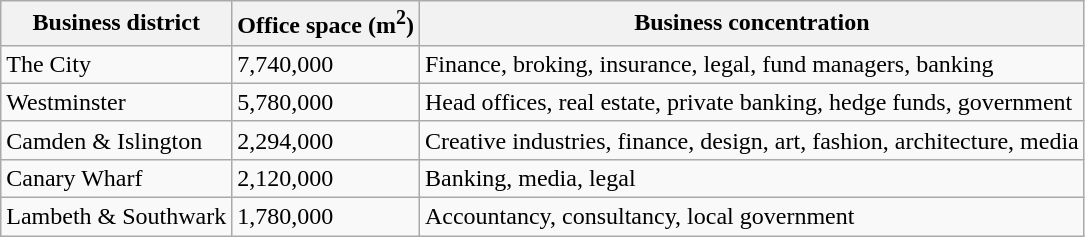<table class="wikitable">
<tr>
<th>Business district</th>
<th>Office space (m<sup>2</sup>)</th>
<th>Business concentration</th>
</tr>
<tr>
<td>The City</td>
<td>7,740,000</td>
<td>Finance, broking, insurance, legal, fund managers, banking</td>
</tr>
<tr>
<td>Westminster</td>
<td>5,780,000</td>
<td>Head offices, real estate, private banking, hedge funds, government</td>
</tr>
<tr>
<td>Camden & Islington</td>
<td>2,294,000</td>
<td>Creative industries, finance, design, art, fashion, architecture, media</td>
</tr>
<tr>
<td>Canary Wharf</td>
<td>2,120,000</td>
<td>Banking, media, legal</td>
</tr>
<tr>
<td>Lambeth & Southwark</td>
<td>1,780,000</td>
<td>Accountancy, consultancy, local government</td>
</tr>
</table>
